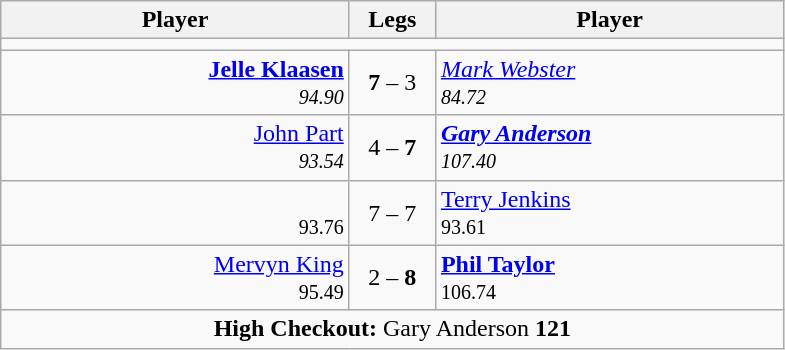<table class=wikitable style="text-align:center">
<tr>
<th width=225>Player</th>
<th width=50>Legs</th>
<th width=225>Player</th>
</tr>
<tr align=center>
<td colspan="3"></td>
</tr>
<tr align=left>
<td align=right><strong><a href='#'>Jelle Klaasen</a></strong>  <br><small><span><em>94.90</em></span></small></td>
<td align=center><strong>7</strong> – 3</td>
<td> <em><a href='#'>Mark Webster</a></em> <br><small><span><em>84.72</em></span></small></td>
</tr>
<tr align=left>
<td align=right><a href='#'>John Part</a>  <br><small><span><em>93.54</em></span></small></td>
<td align=center>4 – <strong>7</strong></td>
<td><strong><em> <a href='#'>Gary Anderson</a></em></strong> <br><small><span><em>107.40</em></span></small></td>
</tr>
<tr align=left>
<td align=right> <br><small><span>93.76</span></small></td>
<td align=center>7 – 7</td>
<td> <a href='#'>Terry Jenkins</a> <br><small><span>93.61</span></small></td>
</tr>
<tr align=left>
<td align=right><a href='#'>Mervyn King</a>  <br><small><span>95.49</span></small></td>
<td align=center>2 – <strong>8</strong></td>
<td> <strong><a href='#'>Phil Taylor</a></strong> <br><small><span>106.74</span></small></td>
</tr>
<tr align=center>
<td colspan="3"><strong>High Checkout:</strong> Gary Anderson <strong>121</strong></td>
</tr>
</table>
